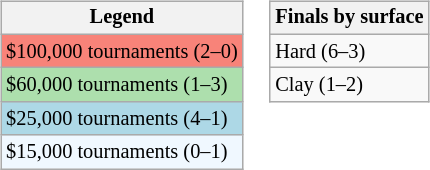<table>
<tr valign=top>
<td><br><table class=wikitable style="font-size:85%">
<tr>
<th>Legend</th>
</tr>
<tr style="background:#f88379;">
<td>$100,000 tournaments (2–0)</td>
</tr>
<tr style="background:#addfad;">
<td>$60,000 tournaments (1–3)</td>
</tr>
<tr style="background:lightblue;">
<td>$25,000 tournaments (4–1)</td>
</tr>
<tr style="background:#f0f8ff;">
<td>$15,000 tournaments (0–1)</td>
</tr>
</table>
</td>
<td><br><table class=wikitable style="font-size:85%">
<tr>
<th>Finals by surface</th>
</tr>
<tr>
<td>Hard (6–3)</td>
</tr>
<tr>
<td>Clay (1–2)</td>
</tr>
</table>
</td>
</tr>
</table>
